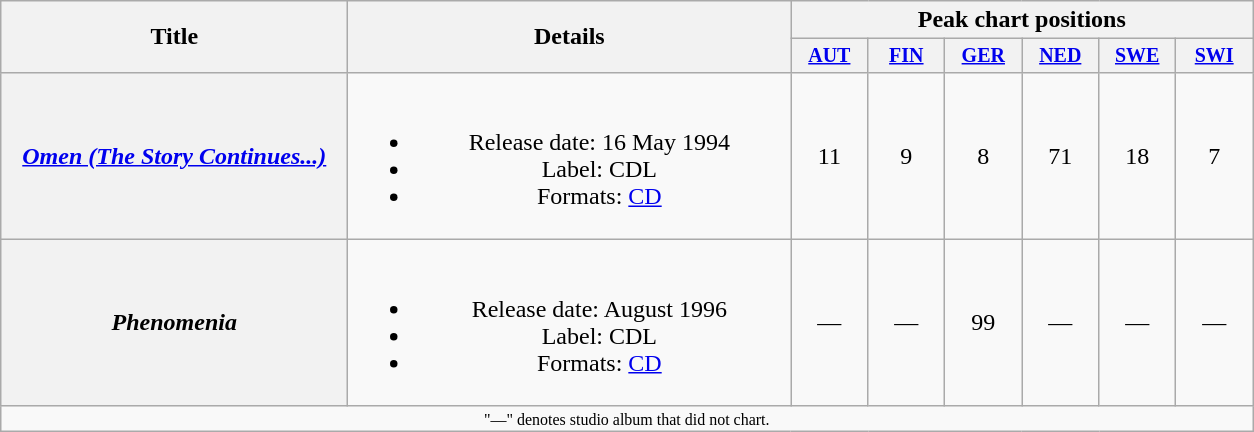<table class="wikitable plainrowheaders" style="text-align:center;">
<tr>
<th rowspan="2" style="width:14em;">Title</th>
<th rowspan="2" style="width:18em;">Details</th>
<th colspan="6">Peak chart positions</th>
</tr>
<tr style="font-size:smaller;">
<th style="width:45px;"><a href='#'>AUT</a></th>
<th style="width:45px;"><a href='#'>FIN</a><br></th>
<th style="width:45px;"><a href='#'>GER</a></th>
<th style="width:45px;"><a href='#'>NED</a></th>
<th style="width:45px;"><a href='#'>SWE</a></th>
<th style="width:45px;"><a href='#'>SWI</a></th>
</tr>
<tr>
<th scope="row"><em><a href='#'>Omen (The Story Continues...)</a></em></th>
<td><br><ul><li>Release date: 16 May 1994</li><li>Label: CDL</li><li>Formats: <a href='#'>CD</a></li></ul></td>
<td>11</td>
<td>9</td>
<td>8</td>
<td>71</td>
<td>18</td>
<td>7</td>
</tr>
<tr>
<th scope="row"><em>Phenomenia</em></th>
<td><br><ul><li>Release date: August 1996</li><li>Label: CDL</li><li>Formats: <a href='#'>CD</a></li></ul></td>
<td>—</td>
<td>—</td>
<td>99</td>
<td>—</td>
<td>—</td>
<td>—</td>
</tr>
<tr>
<td colspan="15" style="font-size:8pt">"—" denotes studio album that did not chart.</td>
</tr>
</table>
